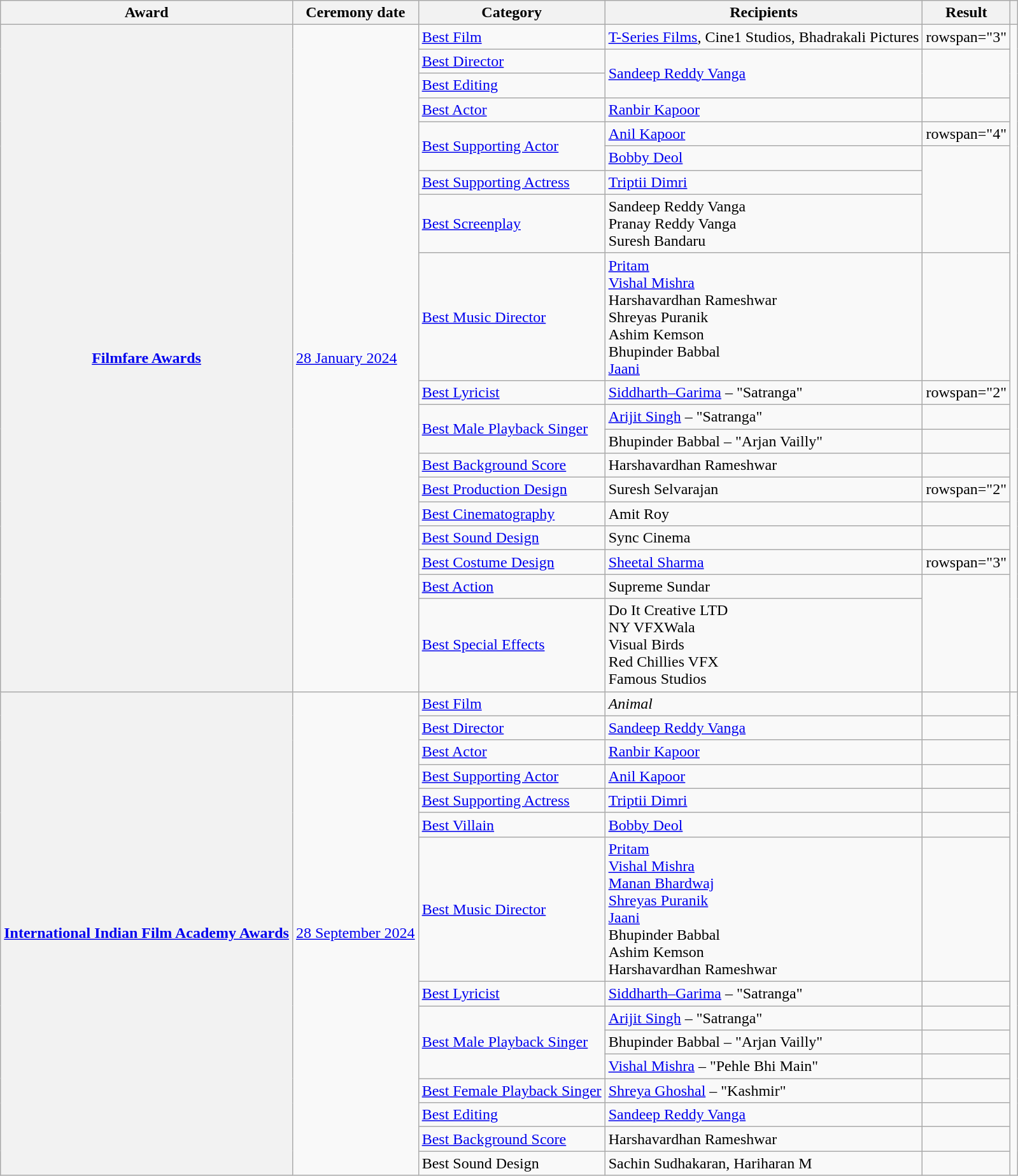<table class="sortable wikitable">
<tr>
<th scope="col">Award</th>
<th scope="col">Ceremony date</th>
<th scope="col">Category</th>
<th scope="col">Recipients</th>
<th scope="col">Result</th>
<th class="unsortable" scope="col"></th>
</tr>
<tr>
<th scope="row" rowspan="19"><a href='#'>Filmfare Awards</a></th>
<td rowspan="19"><a href='#'>28 January 2024</a></td>
<td><a href='#'>Best Film</a></td>
<td><a href='#'>T-Series Films</a>, Cine1 Studios, Bhadrakali Pictures</td>
<td>rowspan="3" </td>
<td rowspan="19"></td>
</tr>
<tr>
<td><a href='#'>Best Director</a></td>
<td rowspan="2"><a href='#'>Sandeep Reddy Vanga</a></td>
</tr>
<tr>
<td><a href='#'>Best Editing</a></td>
</tr>
<tr>
<td><a href='#'>Best Actor</a></td>
<td><a href='#'>Ranbir Kapoor</a></td>
<td></td>
</tr>
<tr>
<td rowspan="2"><a href='#'>Best Supporting Actor</a></td>
<td><a href='#'>Anil Kapoor</a></td>
<td>rowspan="4"</td>
</tr>
<tr>
<td><a href='#'>Bobby Deol</a></td>
</tr>
<tr>
<td><a href='#'>Best Supporting Actress</a></td>
<td><a href='#'>Triptii Dimri</a></td>
</tr>
<tr>
<td><a href='#'>Best Screenplay</a></td>
<td>Sandeep Reddy Vanga<br>Pranay Reddy Vanga<br>Suresh Bandaru</td>
</tr>
<tr>
<td><a href='#'>Best Music Director</a></td>
<td><a href='#'>Pritam</a><br><a href='#'>Vishal Mishra</a><br>Harshavardhan Rameshwar<br>Shreyas Puranik<br>Ashim Kemson<br>Bhupinder Babbal<br><a href='#'>Jaani</a></td>
<td></td>
</tr>
<tr>
<td><a href='#'>Best Lyricist</a></td>
<td><a href='#'>Siddharth–Garima</a> – "Satranga"</td>
<td>rowspan="2"</td>
</tr>
<tr>
<td rowspan="2"><a href='#'>Best Male Playback Singer</a></td>
<td><a href='#'>Arijit Singh</a> – "Satranga"</td>
</tr>
<tr>
<td>Bhupinder Babbal – "Arjan Vailly"</td>
<td></td>
</tr>
<tr>
<td><a href='#'>Best Background Score</a></td>
<td>Harshavardhan Rameshwar</td>
<td></td>
</tr>
<tr>
<td><a href='#'>Best Production Design</a></td>
<td>Suresh Selvarajan</td>
<td>rowspan="2"</td>
</tr>
<tr>
<td><a href='#'>Best Cinematography</a></td>
<td>Amit Roy</td>
</tr>
<tr>
<td><a href='#'>Best Sound Design</a></td>
<td>Sync Cinema</td>
<td></td>
</tr>
<tr>
<td><a href='#'>Best Costume Design</a></td>
<td><a href='#'>Sheetal Sharma</a></td>
<td>rowspan="3"</td>
</tr>
<tr>
<td><a href='#'>Best Action</a></td>
<td>Supreme Sundar</td>
</tr>
<tr>
<td><a href='#'>Best Special Effects</a></td>
<td>Do It Creative LTD<br>NY VFXWala<br>Visual Birds<br>Red Chillies VFX<br>Famous Studios</td>
</tr>
<tr>
<th rowspan="15"><a href='#'>International Indian Film Academy Awards</a></th>
<td rowspan="15"><a href='#'>28 September 2024</a></td>
<td><a href='#'>Best Film</a></td>
<td><em>Animal</em></td>
<td></td>
<td rowspan="15"><br><br></td>
</tr>
<tr>
<td><a href='#'>Best Director</a></td>
<td><a href='#'>Sandeep Reddy Vanga</a></td>
<td></td>
</tr>
<tr>
<td><a href='#'>Best Actor</a></td>
<td><a href='#'>Ranbir Kapoor</a></td>
<td></td>
</tr>
<tr>
<td><a href='#'>Best Supporting Actor</a></td>
<td><a href='#'>Anil Kapoor</a></td>
<td></td>
</tr>
<tr>
<td><a href='#'>Best Supporting Actress</a></td>
<td><a href='#'>Triptii Dimri</a></td>
<td></td>
</tr>
<tr>
<td><a href='#'>Best Villain</a></td>
<td><a href='#'>Bobby Deol</a></td>
<td></td>
</tr>
<tr>
<td><a href='#'>Best Music Director</a></td>
<td><a href='#'>Pritam</a><br><a href='#'>Vishal Mishra</a><br><a href='#'>Manan Bhardwaj</a><br><a href='#'>Shreyas Puranik</a><br><a href='#'>Jaani</a><br>Bhupinder Babbal<br>Ashim Kemson<br>Harshavardhan Rameshwar</td>
<td></td>
</tr>
<tr>
<td><a href='#'>Best Lyricist</a></td>
<td><a href='#'>Siddharth–Garima</a> – "Satranga"</td>
<td></td>
</tr>
<tr>
<td rowspan="3"><a href='#'>Best Male Playback Singer</a></td>
<td><a href='#'>Arijit Singh</a> – "Satranga"</td>
<td></td>
</tr>
<tr>
<td>Bhupinder Babbal – "Arjan Vailly"</td>
<td></td>
</tr>
<tr>
<td><a href='#'>Vishal Mishra</a> – "Pehle Bhi Main"</td>
<td></td>
</tr>
<tr>
<td><a href='#'>Best Female Playback Singer</a></td>
<td><a href='#'>Shreya Ghoshal</a> – "Kashmir"</td>
<td></td>
</tr>
<tr>
<td><a href='#'>Best Editing</a></td>
<td><a href='#'>Sandeep Reddy Vanga</a></td>
<td></td>
</tr>
<tr>
<td><a href='#'>Best Background Score</a></td>
<td>Harshavardhan Rameshwar</td>
<td></td>
</tr>
<tr>
<td>Best Sound Design</td>
<td>Sachin Sudhakaran, Hariharan M</td>
<td></td>
</tr>
</table>
